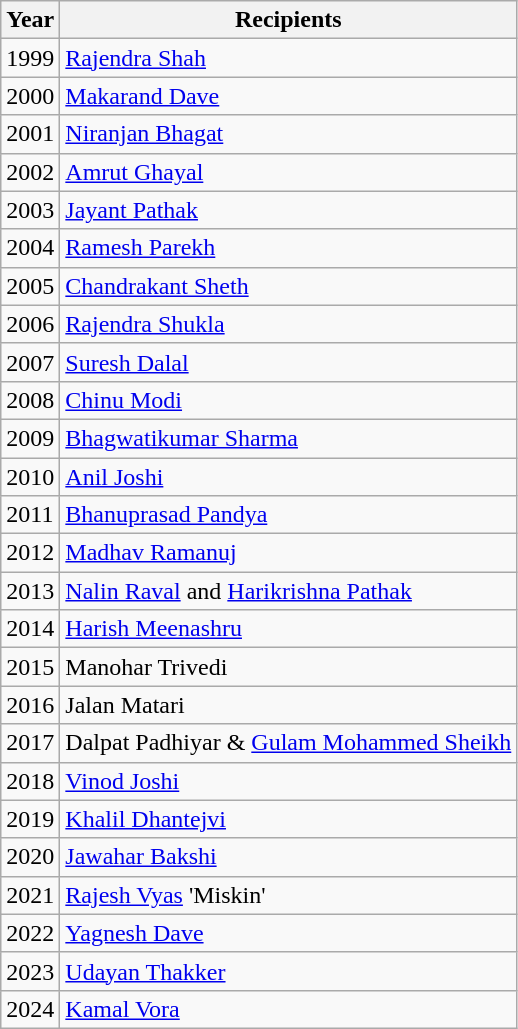<table class="wikitable sortable">
<tr>
<th>Year</th>
<th>Recipients</th>
</tr>
<tr>
<td>1999</td>
<td><a href='#'>Rajendra Shah</a></td>
</tr>
<tr>
<td>2000</td>
<td><a href='#'>Makarand Dave</a></td>
</tr>
<tr>
<td>2001</td>
<td><a href='#'>Niranjan Bhagat</a></td>
</tr>
<tr>
<td>2002</td>
<td><a href='#'>Amrut Ghayal</a></td>
</tr>
<tr>
<td>2003</td>
<td><a href='#'>Jayant Pathak</a></td>
</tr>
<tr>
<td>2004</td>
<td><a href='#'>Ramesh Parekh</a></td>
</tr>
<tr>
<td>2005</td>
<td><a href='#'>Chandrakant Sheth</a></td>
</tr>
<tr>
<td>2006</td>
<td><a href='#'>Rajendra Shukla</a></td>
</tr>
<tr>
<td>2007</td>
<td><a href='#'>Suresh Dalal</a></td>
</tr>
<tr>
<td>2008</td>
<td><a href='#'>Chinu Modi</a></td>
</tr>
<tr>
<td>2009</td>
<td><a href='#'>Bhagwatikumar Sharma</a></td>
</tr>
<tr>
<td>2010</td>
<td><a href='#'>Anil Joshi</a></td>
</tr>
<tr>
<td>2011</td>
<td><a href='#'>Bhanuprasad Pandya</a></td>
</tr>
<tr>
<td>2012</td>
<td><a href='#'>Madhav Ramanuj</a></td>
</tr>
<tr>
<td>2013</td>
<td><a href='#'>Nalin Raval</a> and <a href='#'>Harikrishna Pathak</a></td>
</tr>
<tr>
<td>2014</td>
<td><a href='#'>Harish Meenashru</a></td>
</tr>
<tr>
<td>2015</td>
<td>Manohar Trivedi</td>
</tr>
<tr>
<td>2016</td>
<td>Jalan Matari</td>
</tr>
<tr>
<td>2017</td>
<td>Dalpat Padhiyar & <a href='#'>Gulam Mohammed Sheikh</a></td>
</tr>
<tr>
<td>2018</td>
<td><a href='#'>Vinod Joshi</a></td>
</tr>
<tr>
<td>2019</td>
<td><a href='#'>Khalil Dhantejvi</a></td>
</tr>
<tr>
<td>2020</td>
<td><a href='#'>Jawahar Bakshi</a></td>
</tr>
<tr>
<td>2021</td>
<td><a href='#'>Rajesh Vyas</a> 'Miskin'</td>
</tr>
<tr>
<td>2022</td>
<td><a href='#'>Yagnesh Dave</a></td>
</tr>
<tr>
<td>2023</td>
<td><a href='#'>Udayan Thakker</a></td>
</tr>
<tr>
<td>2024</td>
<td><a href='#'>Kamal Vora</a></td>
</tr>
</table>
